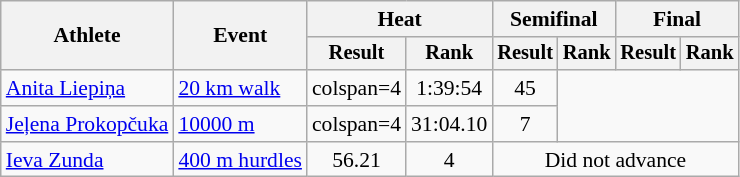<table class="wikitable" style="font-size:90%">
<tr>
<th rowspan="2">Athlete</th>
<th rowspan="2">Event</th>
<th colspan="2">Heat</th>
<th colspan="2">Semifinal</th>
<th colspan="2">Final</th>
</tr>
<tr style="font-size:95%">
<th>Result</th>
<th>Rank</th>
<th>Result</th>
<th>Rank</th>
<th>Result</th>
<th>Rank</th>
</tr>
<tr align=center>
<td align=left><a href='#'>Anita Liepiņa</a></td>
<td align=left><a href='#'>20 km walk</a></td>
<td>colspan=4 </td>
<td>1:39:54</td>
<td>45</td>
</tr>
<tr align=center>
<td align=left><a href='#'>Jeļena Prokopčuka</a></td>
<td align=left><a href='#'>10000 m</a></td>
<td>colspan=4 </td>
<td>31:04.10</td>
<td>7</td>
</tr>
<tr align=center>
<td align=left><a href='#'>Ieva Zunda</a></td>
<td align=left><a href='#'>400 m hurdles</a></td>
<td>56.21</td>
<td>4</td>
<td colspan=4>Did not advance</td>
</tr>
</table>
